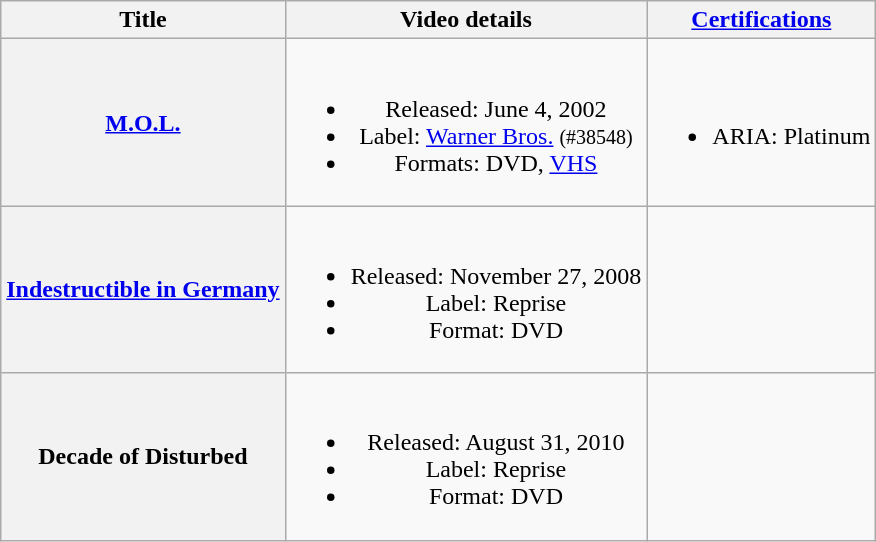<table class="wikitable plainrowheaders" style="text-align:center;">
<tr>
<th scope="col">Title</th>
<th scope="col">Video details</th>
<th scope="col"><a href='#'>Certifications</a></th>
</tr>
<tr>
<th scope="row"><strong><a href='#'>M.O.L.</a></strong></th>
<td><br><ul><li>Released: June 4, 2002</li><li>Label: <a href='#'>Warner Bros.</a> <small>(#38548)</small></li><li>Formats: DVD, <a href='#'>VHS</a></li></ul></td>
<td><br><ul><li>ARIA: Platinum</li></ul></td>
</tr>
<tr>
<th scope="row"><strong><a href='#'>Indestructible in Germany</a></strong></th>
<td><br><ul><li>Released: November 27, 2008</li><li>Label: Reprise</li><li>Format: DVD</li></ul></td>
<td></td>
</tr>
<tr>
<th scope="row"><strong>Decade of Disturbed</strong></th>
<td><br><ul><li>Released: August 31, 2010</li><li>Label: Reprise</li><li>Format: DVD</li></ul></td>
<td></td>
</tr>
</table>
